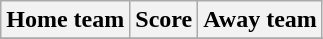<table class="wikitable" style="text-align: center">
<tr>
<th>Home team</th>
<th>Score</th>
<th>Away team</th>
</tr>
<tr>
</tr>
</table>
